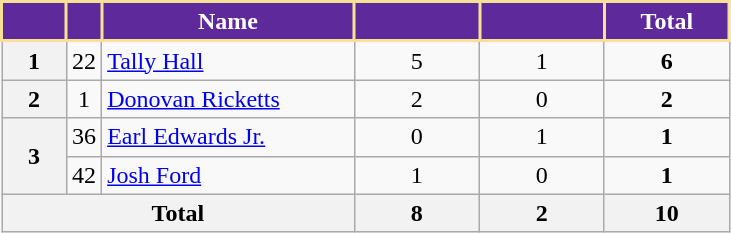<table class="wikitable" style="text-align:center;">
<tr>
<th style="background:#5E299A; color:white; border:2px solid #F8E196; width:35px;"></th>
<th style="background:#5E299A; color:white; border:2px solid #F8E196; width=35px;"></th>
<th scope="col" style="background:#5E299A; color:white; border:2px solid #F8E196; width:160px;">Name</th>
<th style="background:#5E299A; color:white; border:2px solid #F8E196; width:75px;"></th>
<th style="background:#5E299A; color:white; border:2px solid #F8E196; width:75px;"></th>
<th style="background:#5E299A; color:white; border:2px solid #F8E196; width:75px;">Total</th>
</tr>
<tr>
<th>1</th>
<td>22</td>
<td align="left"> <a href='#'>Tally Hall</a></td>
<td>5</td>
<td>1</td>
<td><strong>6</strong></td>
</tr>
<tr>
<th>2</th>
<td>1</td>
<td align="left"> <a href='#'>Donovan Ricketts</a></td>
<td>2</td>
<td>0</td>
<td><strong>2</strong></td>
</tr>
<tr>
<th rowspan=2>3</th>
<td>36</td>
<td align="left"> <a href='#'>Earl Edwards Jr.</a></td>
<td>0</td>
<td>1</td>
<td><strong>1</strong></td>
</tr>
<tr>
<td>42</td>
<td align="left"> <a href='#'>Josh Ford</a></td>
<td>1</td>
<td>0</td>
<td><strong>1</strong></td>
</tr>
<tr>
<th colspan="3">Total</th>
<th>8</th>
<th>2</th>
<th>10</th>
</tr>
</table>
